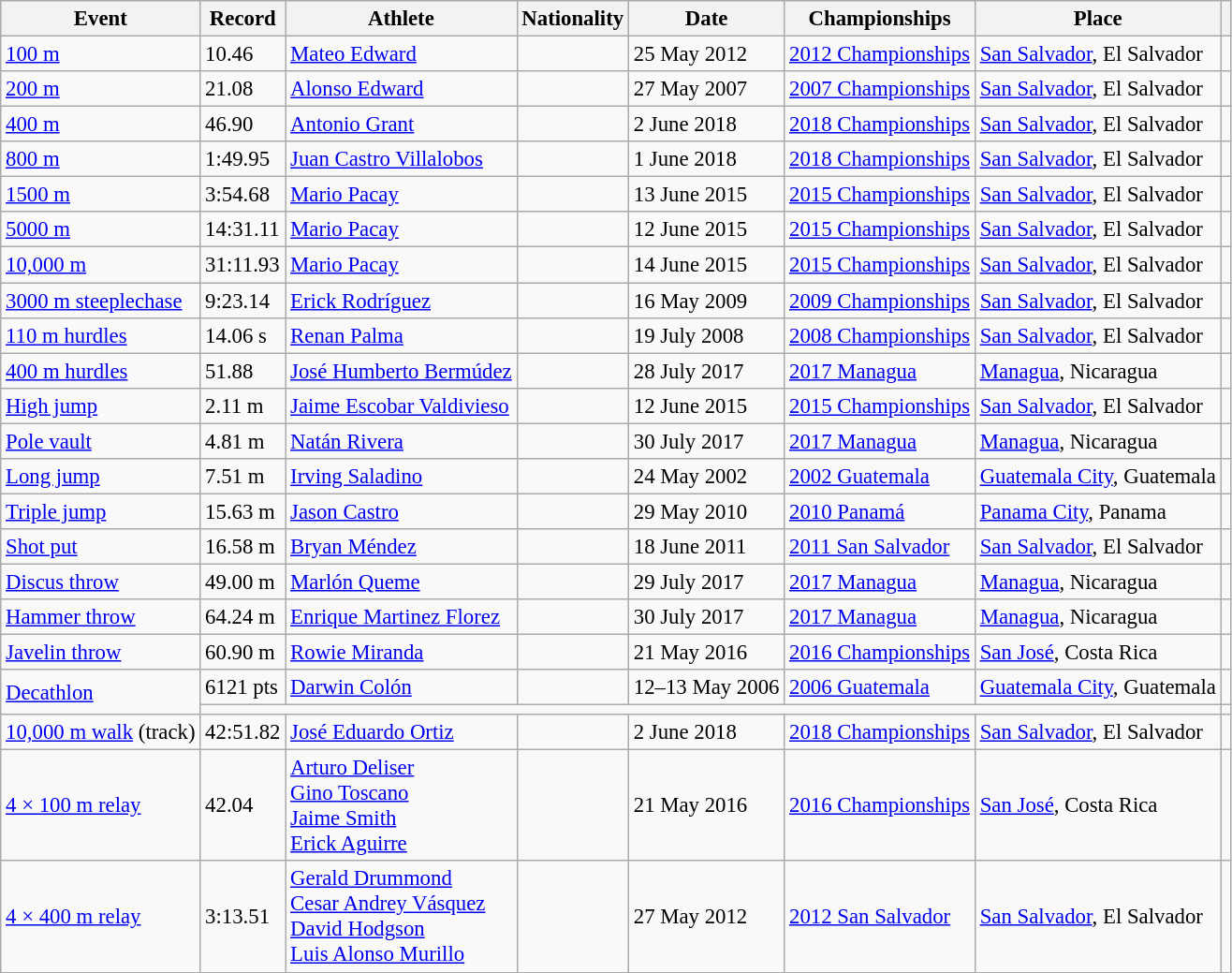<table class="wikitable sortable" style="font-size:95%;">
<tr>
<th>Event</th>
<th>Record</th>
<th>Athlete</th>
<th>Nationality</th>
<th>Date</th>
<th>Championships</th>
<th>Place</th>
<th></th>
</tr>
<tr>
<td><a href='#'>100 m</a></td>
<td>10.46 </td>
<td><a href='#'>Mateo Edward</a></td>
<td></td>
<td>25 May 2012</td>
<td><a href='#'>2012 Championships</a></td>
<td> <a href='#'>San Salvador</a>, El Salvador</td>
<td></td>
</tr>
<tr>
<td><a href='#'>200 m</a></td>
<td>21.08 </td>
<td><a href='#'>Alonso Edward</a></td>
<td></td>
<td>27 May 2007</td>
<td><a href='#'>2007 Championships</a></td>
<td> <a href='#'>San Salvador</a>, El Salvador</td>
<td></td>
</tr>
<tr>
<td><a href='#'>400 m</a></td>
<td>46.90</td>
<td><a href='#'>Antonio Grant</a></td>
<td></td>
<td>2 June 2018</td>
<td><a href='#'>2018 Championships</a></td>
<td> <a href='#'>San Salvador</a>, El Salvador</td>
<td></td>
</tr>
<tr>
<td><a href='#'>800 m</a></td>
<td>1:49.95</td>
<td><a href='#'>Juan Castro Villalobos</a></td>
<td></td>
<td>1 June 2018</td>
<td><a href='#'>2018 Championships</a></td>
<td> <a href='#'>San Salvador</a>, El Salvador</td>
<td></td>
</tr>
<tr>
<td><a href='#'>1500 m</a></td>
<td>3:54.68</td>
<td><a href='#'>Mario Pacay</a></td>
<td></td>
<td>13 June 2015</td>
<td><a href='#'>2015 Championships</a></td>
<td> <a href='#'>San Salvador</a>, El Salvador</td>
<td></td>
</tr>
<tr>
<td><a href='#'>5000 m</a></td>
<td>14:31.11</td>
<td><a href='#'>Mario Pacay</a></td>
<td></td>
<td>12 June 2015</td>
<td><a href='#'>2015 Championships</a></td>
<td> <a href='#'>San Salvador</a>, El Salvador</td>
<td></td>
</tr>
<tr>
<td><a href='#'>10,000 m</a></td>
<td>31:11.93</td>
<td><a href='#'>Mario Pacay</a></td>
<td></td>
<td>14 June 2015</td>
<td><a href='#'>2015 Championships</a></td>
<td> <a href='#'>San Salvador</a>, El Salvador</td>
<td></td>
</tr>
<tr>
<td><a href='#'>3000 m steeplechase</a></td>
<td>9:23.14</td>
<td><a href='#'>Erick Rodríguez</a></td>
<td></td>
<td>16 May 2009</td>
<td><a href='#'>2009 Championships</a></td>
<td> <a href='#'>San Salvador</a>, El Salvador</td>
<td></td>
</tr>
<tr>
<td><a href='#'>110 m hurdles</a></td>
<td>14.06 s </td>
<td><a href='#'>Renan Palma</a></td>
<td></td>
<td>19 July 2008</td>
<td><a href='#'>2008 Championships</a></td>
<td> <a href='#'>San Salvador</a>, El Salvador</td>
<td></td>
</tr>
<tr>
<td><a href='#'>400 m hurdles</a></td>
<td>51.88</td>
<td><a href='#'>José Humberto Bermúdez</a></td>
<td></td>
<td>28 July 2017</td>
<td><a href='#'>2017 Managua</a></td>
<td> <a href='#'>Managua</a>, Nicaragua</td>
<td></td>
</tr>
<tr>
<td><a href='#'>High jump</a></td>
<td>2.11 m</td>
<td><a href='#'>Jaime Escobar Valdivieso</a></td>
<td></td>
<td>12 June 2015</td>
<td><a href='#'>2015 Championships</a></td>
<td> <a href='#'>San Salvador</a>, El Salvador</td>
<td></td>
</tr>
<tr>
<td><a href='#'>Pole vault</a></td>
<td>4.81 m</td>
<td><a href='#'>Natán Rivera</a></td>
<td></td>
<td>30 July 2017</td>
<td><a href='#'>2017 Managua</a></td>
<td> <a href='#'>Managua</a>, Nicaragua</td>
<td></td>
</tr>
<tr>
<td><a href='#'>Long jump</a></td>
<td>7.51 m</td>
<td><a href='#'>Irving Saladino</a></td>
<td></td>
<td>24 May 2002</td>
<td><a href='#'>2002 Guatemala</a></td>
<td> <a href='#'>Guatemala City</a>, Guatemala</td>
<td></td>
</tr>
<tr>
<td><a href='#'>Triple jump</a></td>
<td>15.63 m </td>
<td><a href='#'>Jason Castro</a></td>
<td></td>
<td>29 May 2010</td>
<td><a href='#'>2010 Panamá</a></td>
<td> <a href='#'>Panama City</a>, Panama</td>
<td></td>
</tr>
<tr>
<td><a href='#'>Shot put</a></td>
<td>16.58 m</td>
<td><a href='#'>Bryan Méndez</a></td>
<td></td>
<td>18 June 2011</td>
<td><a href='#'>2011 San Salvador</a></td>
<td> <a href='#'>San Salvador</a>, El Salvador</td>
<td></td>
</tr>
<tr>
<td><a href='#'>Discus throw</a></td>
<td>49.00 m</td>
<td><a href='#'>Marlón Queme</a></td>
<td></td>
<td>29 July 2017</td>
<td><a href='#'>2017 Managua</a></td>
<td> <a href='#'>Managua</a>, Nicaragua</td>
<td></td>
</tr>
<tr>
<td><a href='#'>Hammer throw</a></td>
<td>64.24 m</td>
<td><a href='#'>Enrique Martinez Florez</a></td>
<td></td>
<td>30 July 2017</td>
<td><a href='#'>2017 Managua</a></td>
<td> <a href='#'>Managua</a>, Nicaragua</td>
<td></td>
</tr>
<tr>
<td><a href='#'>Javelin throw</a></td>
<td>60.90 m</td>
<td><a href='#'>Rowie Miranda</a></td>
<td></td>
<td>21 May 2016</td>
<td><a href='#'>2016 Championships</a></td>
<td> <a href='#'>San José</a>, Costa Rica</td>
<td></td>
</tr>
<tr>
<td rowspan=2><a href='#'>Decathlon</a></td>
<td>6121 pts</td>
<td><a href='#'>Darwin Colón</a></td>
<td></td>
<td>12–13 May 2006</td>
<td><a href='#'>2006 Guatemala</a></td>
<td> <a href='#'>Guatemala City</a>, Guatemala</td>
<td></td>
</tr>
<tr>
<td colspan=6></td>
<td></td>
</tr>
<tr>
<td><a href='#'>10,000 m walk</a> (track)</td>
<td>42:51.82</td>
<td><a href='#'>José Eduardo Ortiz</a></td>
<td></td>
<td>2 June 2018</td>
<td><a href='#'>2018 Championships</a></td>
<td> <a href='#'>San Salvador</a>, El Salvador</td>
<td></td>
</tr>
<tr>
<td><a href='#'>4 × 100 m relay</a></td>
<td>42.04</td>
<td><a href='#'>Arturo Deliser</a><br><a href='#'>Gino Toscano</a><br><a href='#'>Jaime Smith</a><br><a href='#'>Erick Aguirre</a></td>
<td></td>
<td>21 May 2016</td>
<td><a href='#'>2016 Championships</a></td>
<td> <a href='#'>San José</a>, Costa Rica</td>
<td></td>
</tr>
<tr>
<td><a href='#'>4 × 400 m relay</a></td>
<td>3:13.51</td>
<td><a href='#'>Gerald Drummond</a><br><a href='#'>Cesar Andrey Vásquez</a><br><a href='#'>David Hodgson</a><br><a href='#'>Luis Alonso Murillo</a></td>
<td></td>
<td>27 May 2012</td>
<td><a href='#'>2012 San Salvador</a></td>
<td> <a href='#'>San Salvador</a>, El Salvador</td>
<td></td>
</tr>
</table>
